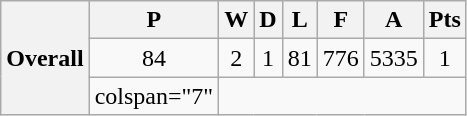<table class="wikitable" style="text-align: center">
<tr>
<th rowspan="3">Overall</th>
<th>P</th>
<th>W</th>
<th>D</th>
<th>L</th>
<th>F</th>
<th>A</th>
<th>Pts</th>
</tr>
<tr>
<td>84</td>
<td>2</td>
<td>1</td>
<td>81</td>
<td>776</td>
<td>5335</td>
<td>1</td>
</tr>
<tr>
<td>colspan="7"</td>
</tr>
</table>
